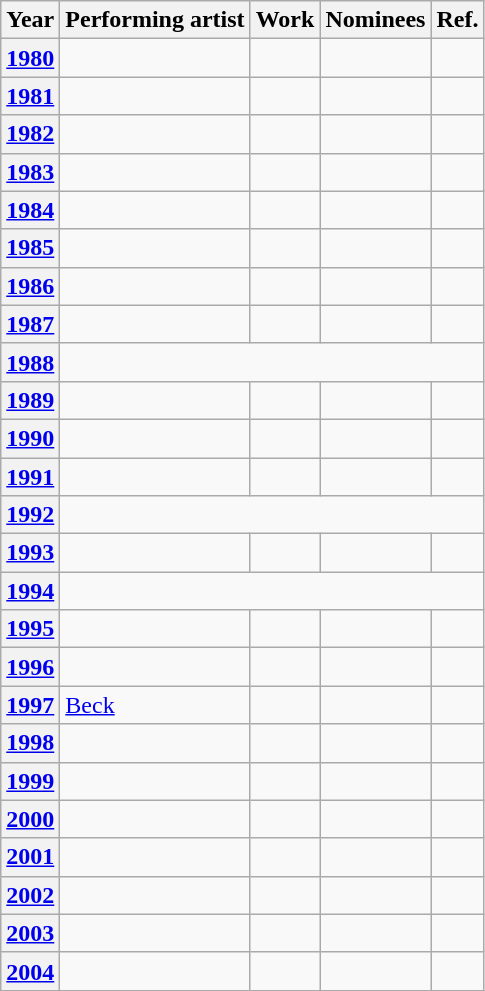<table class="wikitable sortable plainrowheaders">
<tr>
<th scope="col" bgcolor="#efefef">Year</th>
<th scope="col" bgcolor="#efefef">Performing artist</th>
<th scope="col" bgcolor="#efefef">Work</th>
<th scope="col" bgcolor="#efefef" class=unsortable>Nominees</th>
<th scope="col" bgcolor="#efefef" class=unsortable>Ref.</th>
</tr>
<tr>
<th scope="row" style="text-align:center;"><a href='#'>1980</a></th>
<td></td>
<td></td>
<td></td>
<td style="text-align:center;"></td>
</tr>
<tr>
<th scope="row" style="text-align:center;"><a href='#'>1981</a></th>
<td></td>
<td></td>
<td></td>
<td style="text-align:center;"></td>
</tr>
<tr>
<th scope="row" style="text-align:center;"><a href='#'>1982</a></th>
<td></td>
<td></td>
<td></td>
<td style="text-align:center;"></td>
</tr>
<tr>
<th scope="row" style="text-align:center;"><a href='#'>1983</a></th>
<td></td>
<td></td>
<td></td>
<td style="text-align:center;"></td>
</tr>
<tr>
<th scope="row" style="text-align:center;"><a href='#'>1984</a></th>
<td></td>
<td></td>
<td></td>
<td style="text-align:center;"></td>
</tr>
<tr>
<th scope="row" style="text-align:center;"><a href='#'>1985</a></th>
<td></td>
<td></td>
<td></td>
<td style="text-align:center;"></td>
</tr>
<tr>
<th scope="row" style="text-align:center;"><a href='#'>1986</a></th>
<td></td>
<td></td>
<td></td>
<td style="text-align:center;"><br></td>
</tr>
<tr>
<th scope="row" style="text-align:center;"><a href='#'>1987</a></th>
<td></td>
<td></td>
<td></td>
<td style="text-align:center;"></td>
</tr>
<tr>
<th scope="row" style="text-align:center;"><a href='#'>1988</a></th>
</tr>
<tr>
<th scope="row" style="text-align:center;"><a href='#'>1989</a></th>
<td></td>
<td></td>
<td></td>
<td style="text-align:center;"></td>
</tr>
<tr>
<th scope="row" style="text-align:center;"><a href='#'>1990</a></th>
<td></td>
<td></td>
<td></td>
<td style="text-align:center;"></td>
</tr>
<tr>
<th scope="row" style="text-align:center;"><a href='#'>1991</a></th>
<td></td>
<td></td>
<td></td>
<td style="text-align:center;"></td>
</tr>
<tr>
<th scope="row" style="text-align:center;"><a href='#'>1992</a></th>
</tr>
<tr>
<th scope="row" style="text-align:center;"><a href='#'>1993</a></th>
<td></td>
<td></td>
<td></td>
<td style="text-align:center;"></td>
</tr>
<tr>
<th scope="row" style="text-align:center;"><a href='#'>1994</a></th>
</tr>
<tr>
<th scope="row" style="text-align:center;"><a href='#'>1995</a></th>
<td></td>
<td></td>
<td></td>
<td style="text-align:center;"></td>
</tr>
<tr>
<th scope="row" style="text-align:center;"><a href='#'>1996</a></th>
<td></td>
<td></td>
<td></td>
<td style="text-align:center;"></td>
</tr>
<tr>
<th scope="row" style="text-align:center;"><a href='#'>1997</a></th>
<td><a href='#'>Beck</a></td>
<td></td>
<td></td>
<td style="text-align:center;"></td>
</tr>
<tr>
<th scope="row" style="text-align:center;"><a href='#'>1998</a></th>
<td></td>
<td></td>
<td></td>
<td style="text-align:center;"></td>
</tr>
<tr>
<th scope="row" style="text-align:center;"><a href='#'>1999</a></th>
<td></td>
<td></td>
<td></td>
<td style="text-align:center;"></td>
</tr>
<tr>
<th scope="row" style="text-align:center;"><a href='#'>2000</a></th>
<td></td>
<td></td>
<td></td>
<td style="text-align:center;"></td>
</tr>
<tr>
<th scope="row" style="text-align:center;"><a href='#'>2001</a></th>
<td></td>
<td></td>
<td></td>
<td style="text-align:center;"></td>
</tr>
<tr>
<th scope="row" style="text-align:center;"><a href='#'>2002</a></th>
<td></td>
<td></td>
<td></td>
<td style="text-align:center;"></td>
</tr>
<tr>
<th scope="row" style="text-align:center;"><a href='#'>2003</a></th>
<td></td>
<td></td>
<td></td>
<td style="text-align:center;"></td>
</tr>
<tr>
<th scope="row" style="text-align:center;"><a href='#'>2004</a></th>
<td></td>
<td></td>
<td></td>
<td style="text-align:center;"></td>
</tr>
</table>
